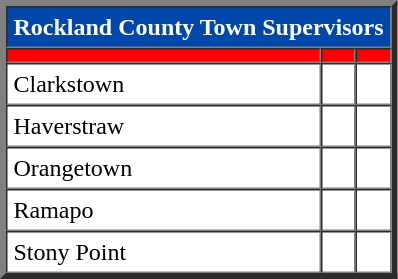<table style="float:left;"  border="4" cellspacing="0" cellpadding="4">
<tr>
<th colspan="3"  style="text-align:center; background:#0047ab; color:#fff;">Rockland County Town Supervisors</th>
</tr>
<tr>
<th style="background:red; text-align:center; color:#fff;"></th>
<th style="background:red; text-align:center; color:#fff;"></th>
<th style="background:red; text-align:center; color:#fff;"></th>
</tr>
<tr>
</tr>
<tr>
<td>Clarkstown</td>
<td></td>
<td></td>
</tr>
<tr>
</tr>
<tr>
<td>Haverstraw</td>
<td></td>
<td></td>
</tr>
<tr>
</tr>
<tr>
<td>Orangetown</td>
<td></td>
<td></td>
</tr>
<tr>
</tr>
<tr>
<td>Ramapo</td>
<td></td>
<td></td>
</tr>
<tr>
</tr>
<tr>
<td>Stony Point</td>
<td></td>
<td></td>
</tr>
</table>
